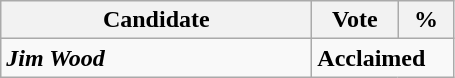<table class="wikitable">
<tr>
<th bgcolor="#DDDDFF" width="200px">Candidate</th>
<th bgcolor="#DDDDFF" width="50px">Vote</th>
<th bgcolor="#DDDDFF" width="30px">%</th>
</tr>
<tr>
<td><strong><em>Jim Wood</em></strong></td>
<td colspan="2"><strong>Acclaimed</strong></td>
</tr>
</table>
